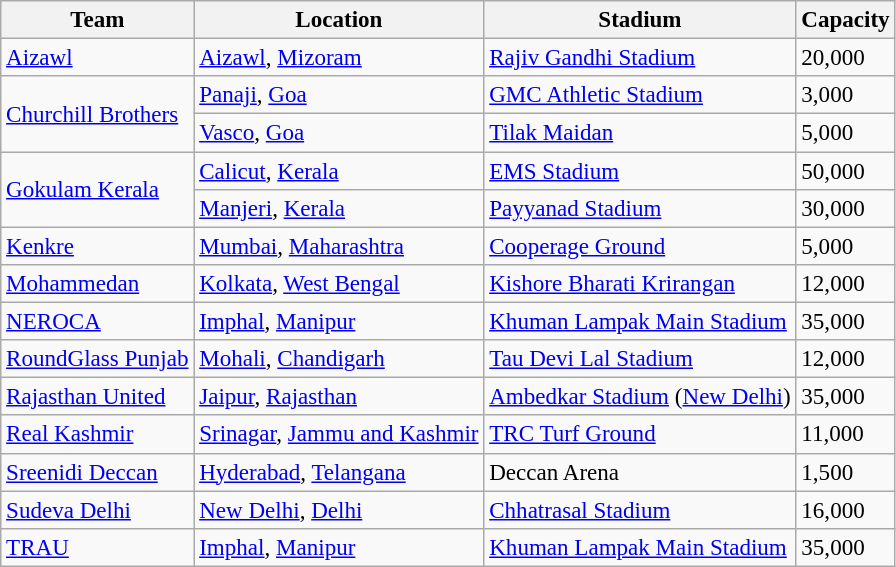<table class="sortable wikitable" style="text-align: left; font-size:96%">
<tr>
<th>Team</th>
<th>Location</th>
<th>Stadium</th>
<th>Capacity</th>
</tr>
<tr>
<td><a href='#'>Aizawl</a></td>
<td><a href='#'>Aizawl</a>, <a href='#'>Mizoram</a></td>
<td><a href='#'>Rajiv Gandhi Stadium</a></td>
<td>20,000</td>
</tr>
<tr>
<td rowspan=2><a href='#'>Churchill Brothers</a></td>
<td><a href='#'>Panaji</a>, <a href='#'>Goa</a></td>
<td><a href='#'>GMC Athletic Stadium</a></td>
<td>3,000</td>
</tr>
<tr>
<td><a href='#'>Vasco</a>, <a href='#'>Goa</a></td>
<td><a href='#'>Tilak Maidan</a></td>
<td>5,000</td>
</tr>
<tr>
<td rowspan=2><a href='#'>Gokulam Kerala</a></td>
<td><a href='#'>Calicut</a>, <a href='#'>Kerala</a></td>
<td><a href='#'>EMS Stadium</a></td>
<td>50,000</td>
</tr>
<tr>
<td><a href='#'>Manjeri</a>, <a href='#'>Kerala</a></td>
<td><a href='#'>Payyanad Stadium</a></td>
<td>30,000</td>
</tr>
<tr>
<td><a href='#'>Kenkre</a></td>
<td><a href='#'>Mumbai</a>, <a href='#'>Maharashtra</a></td>
<td><a href='#'>Cooperage Ground</a></td>
<td>5,000</td>
</tr>
<tr>
<td><a href='#'>Mohammedan</a></td>
<td><a href='#'>Kolkata</a>, <a href='#'>West Bengal</a></td>
<td><a href='#'>Kishore Bharati Krirangan</a></td>
<td>12,000</td>
</tr>
<tr>
<td><a href='#'>NEROCA</a></td>
<td><a href='#'>Imphal</a>, <a href='#'>Manipur</a></td>
<td><a href='#'>Khuman Lampak Main Stadium</a></td>
<td>35,000</td>
</tr>
<tr>
<td><a href='#'>RoundGlass Punjab</a></td>
<td><a href='#'>Mohali</a>, <a href='#'>Chandigarh</a></td>
<td><a href='#'>Tau Devi Lal Stadium</a></td>
<td>12,000</td>
</tr>
<tr>
<td><a href='#'>Rajasthan United</a></td>
<td><a href='#'>Jaipur</a>, <a href='#'>Rajasthan</a></td>
<td><a href='#'>Ambedkar Stadium</a> (<a href='#'>New Delhi</a>)</td>
<td>35,000</td>
</tr>
<tr>
<td><a href='#'>Real Kashmir</a></td>
<td><a href='#'>Srinagar</a>, <a href='#'>Jammu and Kashmir</a></td>
<td><a href='#'>TRC Turf Ground</a></td>
<td>11,000</td>
</tr>
<tr>
<td><a href='#'>Sreenidi Deccan</a></td>
<td><a href='#'>Hyderabad</a>, <a href='#'>Telangana</a></td>
<td>Deccan Arena</td>
<td>1,500</td>
</tr>
<tr>
<td><a href='#'>Sudeva Delhi</a></td>
<td><a href='#'>New Delhi</a>, <a href='#'>Delhi</a></td>
<td><a href='#'>Chhatrasal Stadium</a></td>
<td>16,000</td>
</tr>
<tr>
<td><a href='#'>TRAU</a></td>
<td><a href='#'>Imphal</a>, <a href='#'>Manipur</a></td>
<td><a href='#'>Khuman Lampak Main Stadium</a></td>
<td>35,000</td>
</tr>
</table>
